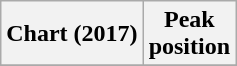<table class="wikitable sortable plainrowheaders" style="text-align:center">
<tr>
<th scope="col">Chart (2017)</th>
<th scope="col">Peak<br> position</th>
</tr>
<tr>
</tr>
</table>
